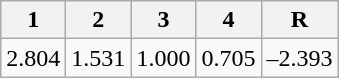<table class="wikitable" border="1">
<tr>
<th>1</th>
<th>2</th>
<th>3</th>
<th>4</th>
<th>R</th>
</tr>
<tr>
<td>2.804</td>
<td>1.531</td>
<td>1.000</td>
<td>0.705</td>
<td>–2.393</td>
</tr>
</table>
